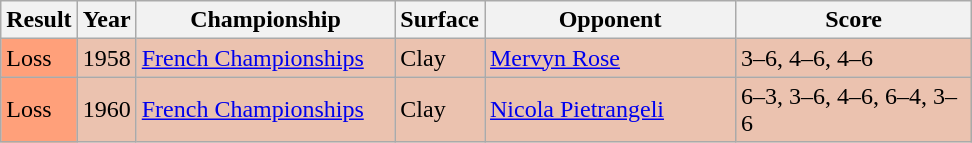<table class="sortable wikitable">
<tr>
<th style="width:40px">Result</th>
<th style="width:30px">Year</th>
<th style="width:165px">Championship</th>
<th style="width:50px">Surface</th>
<th style="width:160px">Opponent</th>
<th style="width:150px" class="unsortable">Score</th>
</tr>
<tr style="background:#ebc2af;">
<td style="background:#ffa07a;">Loss</td>
<td>1958</td>
<td><a href='#'>French Championships</a></td>
<td>Clay</td>
<td> <a href='#'>Mervyn Rose</a></td>
<td>3–6, 4–6, 4–6</td>
</tr>
<tr style="background:#ebc2af;">
<td style="background:#ffa07a;">Loss</td>
<td>1960</td>
<td><a href='#'>French Championships</a></td>
<td>Clay</td>
<td> <a href='#'>Nicola Pietrangeli</a></td>
<td>6–3, 3–6, 4–6, 6–4, 3–6</td>
</tr>
</table>
